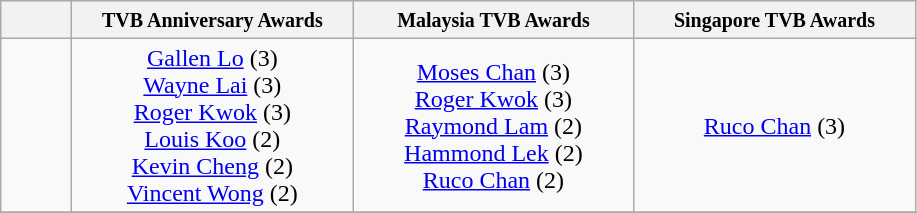<table class="wikitable" style="text-align:center;">
<tr>
<th width=40></th>
<th width=180><small>TVB Anniversary Awards</small></th>
<th width=180><small>Malaysia TVB Awards</small></th>
<th width=180><small>Singapore TVB Awards</small></th>
</tr>
<tr>
<td></td>
<td><a href='#'>Gallen Lo</a> (3)<br> <a href='#'>Wayne Lai</a> (3)<br><a href='#'>Roger Kwok</a> (3)<br> <a href='#'>Louis Koo</a> (2)<br><a href='#'>Kevin Cheng</a> (2)<br><a href='#'>Vincent Wong</a> (2)</td>
<td><a href='#'>Moses Chan</a> (3) <br><a href='#'>Roger Kwok</a> (3) <br> <a href='#'>Raymond Lam</a> (2)<br><a href='#'>Hammond Lek</a> (2)<br><a href='#'>Ruco Chan</a> (2)</td>
<td><a href='#'>Ruco Chan</a> (3)</td>
</tr>
<tr>
</tr>
</table>
